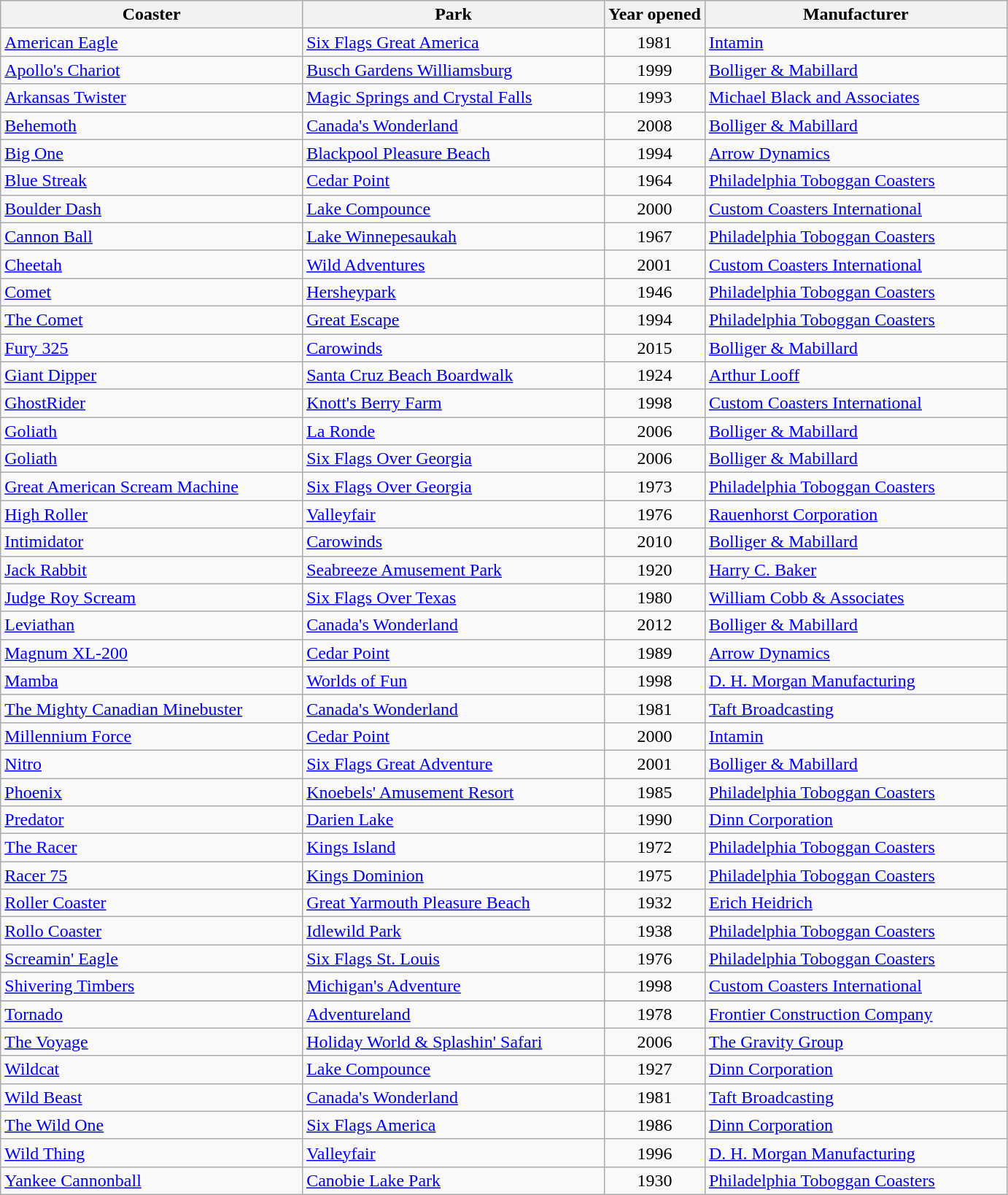<table class="wikitable sortable">
<tr>
<th style="width:30%;">Coaster</th>
<th style="width:30%;">Park</th>
<th style="width:10%;">Year opened</th>
<th style="width:30%;">Manufacturer</th>
</tr>
<tr>
<td><a href='#'>American Eagle</a></td>
<td><a href='#'>Six Flags Great America</a></td>
<td style="text-align:center">1981</td>
<td><a href='#'>Intamin</a></td>
</tr>
<tr>
<td><a href='#'>Apollo's Chariot</a></td>
<td><a href='#'>Busch Gardens Williamsburg</a></td>
<td style="text-align:center">1999</td>
<td><a href='#'>Bolliger & Mabillard</a></td>
</tr>
<tr>
<td><a href='#'>Arkansas Twister</a></td>
<td><a href='#'>Magic Springs and Crystal Falls</a></td>
<td style="text-align:center">1993</td>
<td><a href='#'>Michael Black and Associates</a></td>
</tr>
<tr>
<td><a href='#'>Behemoth</a></td>
<td><a href='#'>Canada's Wonderland</a></td>
<td style="text-align:center">2008</td>
<td><a href='#'>Bolliger & Mabillard</a></td>
</tr>
<tr>
<td><a href='#'>Big One</a></td>
<td><a href='#'>Blackpool Pleasure Beach</a></td>
<td style="text-align:center">1994</td>
<td><a href='#'>Arrow Dynamics</a></td>
</tr>
<tr>
<td><a href='#'>Blue Streak</a></td>
<td><a href='#'>Cedar Point</a></td>
<td style="text-align:center">1964</td>
<td><a href='#'>Philadelphia Toboggan Coasters</a></td>
</tr>
<tr>
<td><a href='#'>Boulder Dash</a></td>
<td><a href='#'>Lake Compounce</a></td>
<td style="text-align:center">2000</td>
<td><a href='#'>Custom Coasters International</a></td>
</tr>
<tr>
<td><a href='#'>Cannon Ball</a></td>
<td><a href='#'>Lake Winnepesaukah</a></td>
<td style="text-align:center">1967</td>
<td><a href='#'>Philadelphia Toboggan Coasters</a></td>
</tr>
<tr>
<td><a href='#'>Cheetah</a></td>
<td><a href='#'>Wild Adventures</a></td>
<td style="text-align:center">2001</td>
<td><a href='#'>Custom Coasters International</a></td>
</tr>
<tr>
<td><a href='#'>Comet</a></td>
<td><a href='#'>Hersheypark</a></td>
<td style="text-align:center">1946</td>
<td><a href='#'>Philadelphia Toboggan Coasters</a></td>
</tr>
<tr>
<td><a href='#'>The Comet</a></td>
<td><a href='#'>Great Escape</a></td>
<td style="text-align:center">1994</td>
<td><a href='#'>Philadelphia Toboggan Coasters</a></td>
</tr>
<tr>
<td><a href='#'>Fury 325</a></td>
<td><a href='#'>Carowinds</a></td>
<td style="text-align:center">2015</td>
<td><a href='#'>Bolliger & Mabillard</a></td>
</tr>
<tr>
<td><a href='#'>Giant Dipper</a></td>
<td><a href='#'>Santa Cruz Beach Boardwalk</a></td>
<td style="text-align:center">1924</td>
<td><a href='#'>Arthur Looff</a></td>
</tr>
<tr>
<td><a href='#'>GhostRider</a></td>
<td><a href='#'>Knott's Berry Farm</a></td>
<td style="text-align:center">1998</td>
<td><a href='#'>Custom Coasters International</a></td>
</tr>
<tr>
<td><a href='#'>Goliath</a></td>
<td><a href='#'>La Ronde</a></td>
<td style="text-align:center">2006</td>
<td><a href='#'>Bolliger & Mabillard</a></td>
</tr>
<tr>
<td><a href='#'>Goliath</a></td>
<td><a href='#'>Six Flags Over Georgia</a></td>
<td style="text-align:center">2006</td>
<td><a href='#'>Bolliger & Mabillard</a></td>
</tr>
<tr>
<td><a href='#'>Great American Scream Machine</a></td>
<td><a href='#'>Six Flags Over Georgia</a></td>
<td style="text-align:center">1973</td>
<td><a href='#'>Philadelphia Toboggan Coasters</a></td>
</tr>
<tr>
<td><a href='#'>High Roller</a></td>
<td><a href='#'>Valleyfair</a></td>
<td style="text-align:center">1976</td>
<td><a href='#'>Rauenhorst Corporation</a></td>
</tr>
<tr>
<td><a href='#'>Intimidator</a></td>
<td><a href='#'>Carowinds</a></td>
<td style="text-align:center">2010</td>
<td><a href='#'>Bolliger & Mabillard</a></td>
</tr>
<tr>
<td><a href='#'>Jack Rabbit</a></td>
<td><a href='#'>Seabreeze Amusement Park</a></td>
<td style="text-align:center">1920</td>
<td><a href='#'>Harry C. Baker</a></td>
</tr>
<tr>
<td><a href='#'>Judge Roy Scream</a></td>
<td><a href='#'>Six Flags Over Texas</a></td>
<td style="text-align:center">1980</td>
<td><a href='#'>William Cobb & Associates</a></td>
</tr>
<tr>
<td><a href='#'>Leviathan</a></td>
<td><a href='#'>Canada's Wonderland</a></td>
<td style="text-align:center">2012</td>
<td><a href='#'>Bolliger & Mabillard</a></td>
</tr>
<tr>
<td><a href='#'>Magnum XL-200</a></td>
<td><a href='#'>Cedar Point</a></td>
<td style="text-align:center">1989</td>
<td><a href='#'>Arrow Dynamics</a></td>
</tr>
<tr>
<td><a href='#'>Mamba</a></td>
<td><a href='#'>Worlds of Fun</a></td>
<td style="text-align:center">1998</td>
<td><a href='#'>D. H. Morgan Manufacturing</a></td>
</tr>
<tr>
<td><a href='#'>The Mighty Canadian Minebuster</a></td>
<td><a href='#'>Canada's Wonderland</a></td>
<td style="text-align:center">1981</td>
<td><a href='#'>Taft Broadcasting</a></td>
</tr>
<tr>
<td><a href='#'>Millennium Force</a></td>
<td><a href='#'>Cedar Point</a></td>
<td style="text-align:center">2000</td>
<td><a href='#'>Intamin</a></td>
</tr>
<tr>
<td><a href='#'>Nitro</a></td>
<td><a href='#'>Six Flags Great Adventure</a></td>
<td style="text-align:center">2001</td>
<td><a href='#'>Bolliger & Mabillard</a></td>
</tr>
<tr>
<td><a href='#'>Phoenix</a></td>
<td><a href='#'>Knoebels' Amusement Resort</a></td>
<td style="text-align:center">1985</td>
<td><a href='#'>Philadelphia Toboggan Coasters</a></td>
</tr>
<tr>
<td><a href='#'>Predator</a></td>
<td><a href='#'>Darien Lake</a></td>
<td style="text-align:center">1990</td>
<td><a href='#'>Dinn Corporation</a></td>
</tr>
<tr>
<td><a href='#'>The Racer</a></td>
<td><a href='#'>Kings Island</a></td>
<td style="text-align:center">1972</td>
<td><a href='#'>Philadelphia Toboggan Coasters</a></td>
</tr>
<tr>
<td><a href='#'>Racer 75</a></td>
<td><a href='#'>Kings Dominion</a></td>
<td style="text-align:center">1975</td>
<td><a href='#'>Philadelphia Toboggan Coasters</a></td>
</tr>
<tr>
<td><a href='#'>Roller Coaster</a></td>
<td><a href='#'>Great Yarmouth Pleasure Beach</a></td>
<td style="text-align:center">1932</td>
<td><a href='#'>Erich Heidrich</a></td>
</tr>
<tr>
<td><a href='#'>Rollo Coaster</a></td>
<td><a href='#'>Idlewild Park</a></td>
<td style="text-align:center">1938</td>
<td><a href='#'>Philadelphia Toboggan Coasters</a></td>
</tr>
<tr>
<td><a href='#'>Screamin' Eagle</a></td>
<td><a href='#'>Six Flags St. Louis</a></td>
<td style="text-align:center">1976</td>
<td><a href='#'>Philadelphia Toboggan Coasters</a></td>
</tr>
<tr>
<td><a href='#'>Shivering Timbers</a></td>
<td><a href='#'>Michigan's Adventure</a></td>
<td style="text-align:center">1998</td>
<td><a href='#'>Custom Coasters International</a></td>
</tr>
<tr>
</tr>
<tr>
<td><a href='#'>Tornado</a></td>
<td><a href='#'>Adventureland</a></td>
<td style="text-align:center">1978</td>
<td><a href='#'>Frontier Construction Company</a></td>
</tr>
<tr>
<td><a href='#'>The Voyage</a></td>
<td><a href='#'>Holiday World & Splashin' Safari</a></td>
<td style="text-align:center">2006</td>
<td><a href='#'>The Gravity Group</a></td>
</tr>
<tr>
<td><a href='#'>Wildcat</a></td>
<td><a href='#'>Lake Compounce</a></td>
<td style="text-align:center">1927</td>
<td><a href='#'>Dinn Corporation</a></td>
</tr>
<tr>
<td><a href='#'>Wild Beast</a></td>
<td><a href='#'>Canada's Wonderland</a></td>
<td style="text-align:center">1981</td>
<td><a href='#'>Taft Broadcasting</a></td>
</tr>
<tr>
<td><a href='#'>The Wild One</a></td>
<td><a href='#'>Six Flags America</a></td>
<td style="text-align:center">1986</td>
<td><a href='#'>Dinn Corporation</a></td>
</tr>
<tr>
<td><a href='#'>Wild Thing</a></td>
<td><a href='#'>Valleyfair</a></td>
<td style="text-align:center">1996</td>
<td><a href='#'>D. H. Morgan Manufacturing</a></td>
</tr>
<tr>
<td><a href='#'>Yankee Cannonball</a></td>
<td><a href='#'>Canobie Lake Park</a></td>
<td style="text-align:center">1930</td>
<td><a href='#'>Philadelphia Toboggan Coasters</a></td>
</tr>
</table>
